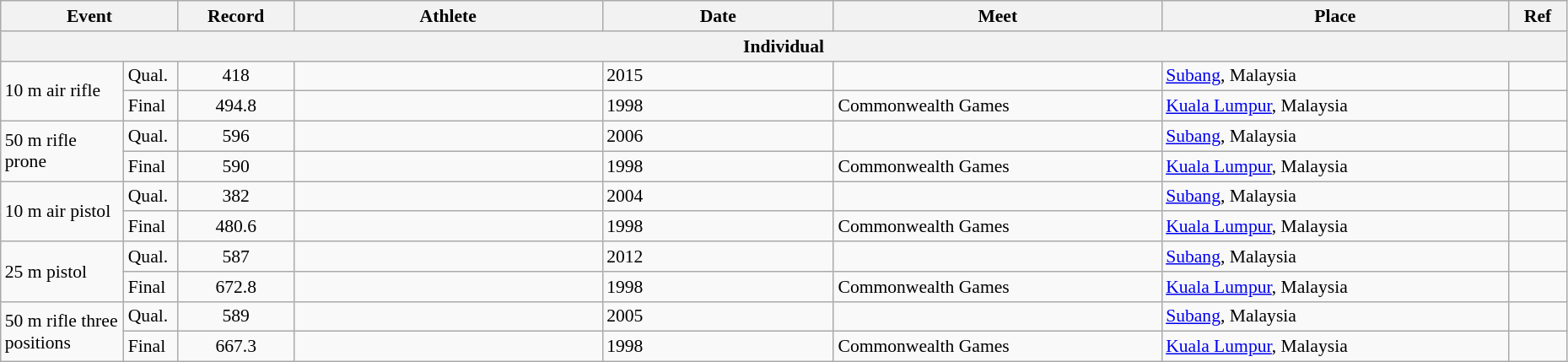<table class="wikitable" style="font-size:90%; width: 98%;">
<tr>
<th colspan=2 width=8%>Event</th>
<th width=6%>Record</th>
<th width=16%>Athlete</th>
<th width=12%>Date</th>
<th width=17%>Meet</th>
<th width=18%>Place</th>
<th width=3%>Ref</th>
</tr>
<tr bgcolor="#DDDDDD">
<th colspan="8">Individual</th>
</tr>
<tr>
<td rowspan=2>10 m air rifle</td>
<td>Qual.</td>
<td align=center>418</td>
<td></td>
<td>2015</td>
<td></td>
<td> <a href='#'>Subang</a>, Malaysia</td>
<td></td>
</tr>
<tr>
<td>Final</td>
<td align=center>494.8</td>
<td></td>
<td>1998</td>
<td>Commonwealth Games</td>
<td> <a href='#'>Kuala Lumpur</a>, Malaysia</td>
<td></td>
</tr>
<tr>
<td rowspan=2>50 m rifle prone</td>
<td>Qual.</td>
<td align=center>596</td>
<td></td>
<td>2006</td>
<td></td>
<td> <a href='#'>Subang</a>, Malaysia</td>
<td></td>
</tr>
<tr>
<td>Final</td>
<td align=center>590</td>
<td></td>
<td>1998</td>
<td>Commonwealth Games</td>
<td> <a href='#'>Kuala Lumpur</a>, Malaysia</td>
<td></td>
</tr>
<tr>
<td rowspan=2>10 m air pistol</td>
<td>Qual.</td>
<td align=center>382</td>
<td></td>
<td>2004</td>
<td></td>
<td> <a href='#'>Subang</a>, Malaysia</td>
<td></td>
</tr>
<tr>
<td>Final</td>
<td align=center>480.6</td>
<td></td>
<td>1998</td>
<td>Commonwealth Games</td>
<td> <a href='#'>Kuala Lumpur</a>, Malaysia</td>
<td></td>
</tr>
<tr>
<td rowspan=2>25 m pistol</td>
<td>Qual.</td>
<td align=center>587</td>
<td></td>
<td>2012</td>
<td></td>
<td> <a href='#'>Subang</a>, Malaysia</td>
<td></td>
</tr>
<tr>
<td>Final</td>
<td align=center>672.8</td>
<td></td>
<td>1998</td>
<td>Commonwealth Games</td>
<td> <a href='#'>Kuala Lumpur</a>, Malaysia</td>
<td></td>
</tr>
<tr>
<td rowspan=2>50 m rifle three positions</td>
<td>Qual.</td>
<td align=center>589</td>
<td></td>
<td>2005</td>
<td></td>
<td> <a href='#'>Subang</a>, Malaysia</td>
<td></td>
</tr>
<tr>
<td>Final</td>
<td align=center>667.3</td>
<td></td>
<td>1998</td>
<td>Commonwealth Games</td>
<td> <a href='#'>Kuala Lumpur</a>, Malaysia</td>
<td></td>
</tr>
</table>
